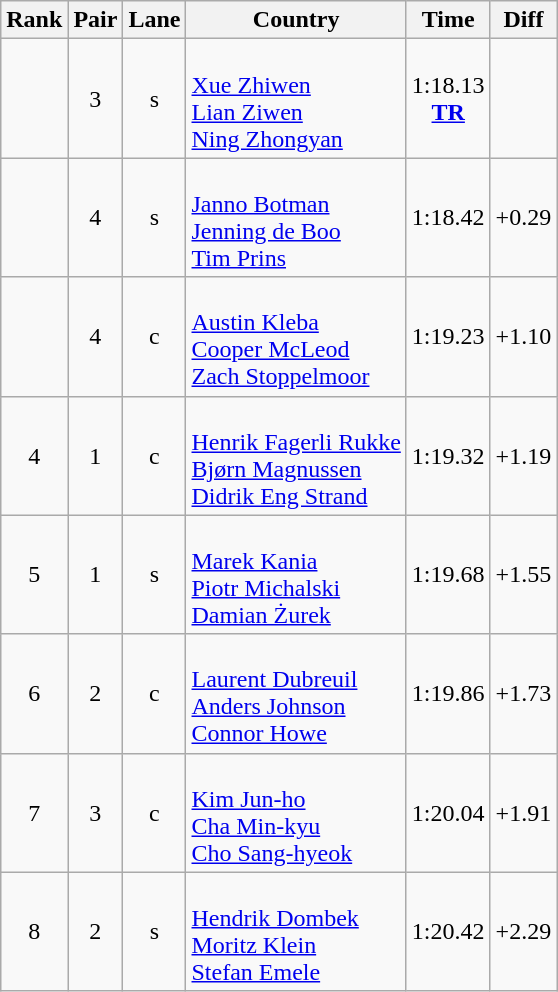<table class="wikitable sortable" style="text-align:center">
<tr>
<th>Rank</th>
<th>Pair</th>
<th>Lane</th>
<th>Country</th>
<th>Time</th>
<th>Diff</th>
</tr>
<tr>
<td></td>
<td>3</td>
<td>s</td>
<td align=left><br><a href='#'>Xue Zhiwen</a> <br><a href='#'>Lian Ziwen</a><br><a href='#'>Ning Zhongyan</a></td>
<td>1:18.13<br><strong><a href='#'>TR</a></strong></td>
<td></td>
</tr>
<tr>
<td></td>
<td>4</td>
<td>s</td>
<td align=left><br><a href='#'>Janno Botman</a><br><a href='#'>Jenning de Boo</a><br><a href='#'>Tim Prins</a></td>
<td>1:18.42</td>
<td>+0.29</td>
</tr>
<tr>
<td></td>
<td>4</td>
<td>c</td>
<td align=left><br><a href='#'>Austin Kleba</a><br><a href='#'>Cooper McLeod</a><br><a href='#'>Zach Stoppelmoor</a></td>
<td>1:19.23</td>
<td>+1.10</td>
</tr>
<tr>
<td>4</td>
<td>1</td>
<td>c</td>
<td align=left><br><a href='#'>Henrik Fagerli Rukke</a><br><a href='#'>Bjørn Magnussen</a><br><a href='#'>Didrik Eng Strand</a></td>
<td>1:19.32</td>
<td>+1.19</td>
</tr>
<tr>
<td>5</td>
<td>1</td>
<td>s</td>
<td align=left><br><a href='#'>Marek Kania</a><br><a href='#'>Piotr Michalski</a><br><a href='#'>Damian Żurek</a></td>
<td>1:19.68</td>
<td>+1.55</td>
</tr>
<tr>
<td>6</td>
<td>2</td>
<td>c</td>
<td align=left><br><a href='#'>Laurent Dubreuil</a><br><a href='#'>Anders Johnson</a><br><a href='#'>Connor Howe</a></td>
<td>1:19.86</td>
<td>+1.73</td>
</tr>
<tr>
<td>7</td>
<td>3</td>
<td>c</td>
<td align=left><br><a href='#'>Kim Jun-ho</a><br><a href='#'>Cha Min-kyu</a><br><a href='#'>Cho Sang-hyeok</a></td>
<td>1:20.04</td>
<td>+1.91</td>
</tr>
<tr>
<td>8</td>
<td>2</td>
<td>s</td>
<td align=left><br><a href='#'>Hendrik Dombek</a><br><a href='#'>Moritz Klein</a><br><a href='#'>Stefan Emele</a></td>
<td>1:20.42</td>
<td>+2.29</td>
</tr>
</table>
